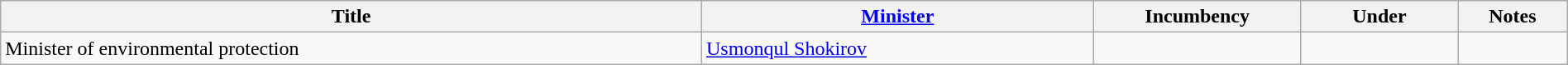<table class="wikitable" style="width:100%;">
<tr>
<th>Title</th>
<th style="width:25%;"><a href='#'>Minister</a></th>
<th style="width:160px;">Incumbency</th>
<th style="width:10%;">Under</th>
<th style="width:7%;">Notes</th>
</tr>
<tr>
<td>Minister of environmental protection</td>
<td><a href='#'>Usmonqul Shokirov</a></td>
<td></td>
<td></td>
<td></td>
</tr>
</table>
